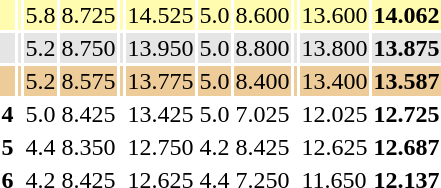<table>
<tr bgcolor=fffcaf>
<th scope=row style="text-align:center"></th>
<td align=left></td>
<td>5.8</td>
<td>8.725</td>
<td></td>
<td>14.525</td>
<td>5.0</td>
<td>8.600</td>
<td></td>
<td>13.600</td>
<td><strong>14.062</strong></td>
</tr>
<tr bgcolor=e5e5e5>
<th scope=row style="text-align:center"></th>
<td align=left></td>
<td>5.2</td>
<td>8.750</td>
<td></td>
<td>13.950</td>
<td>5.0</td>
<td>8.800</td>
<td></td>
<td>13.800</td>
<td><strong>13.875</strong></td>
</tr>
<tr bgcolor=eecc99>
<th scope=row style="text-align:center"></th>
<td align=left></td>
<td>5.2</td>
<td>8.575</td>
<td></td>
<td>13.775</td>
<td>5.0</td>
<td>8.400</td>
<td></td>
<td>13.400</td>
<td><strong>13.587</strong></td>
</tr>
<tr>
<th scope=row style="text-align:center">4</th>
<td align=left></td>
<td>5.0</td>
<td>8.425</td>
<td></td>
<td>13.425</td>
<td>5.0</td>
<td>7.025</td>
<td></td>
<td>12.025</td>
<td><strong>12.725</strong></td>
</tr>
<tr>
<th scope=row style="text-align:center">5</th>
<td align=left></td>
<td>4.4</td>
<td>8.350</td>
<td></td>
<td>12.750</td>
<td>4.2</td>
<td>8.425</td>
<td></td>
<td>12.625</td>
<td><strong>12.687</strong></td>
</tr>
<tr>
<th scope=row style="text-align:center">6</th>
<td align=left></td>
<td>4.2</td>
<td>8.425</td>
<td></td>
<td>12.625</td>
<td>4.4</td>
<td>7.250</td>
<td></td>
<td>11.650</td>
<td><strong>12.137</strong></td>
</tr>
<tr class="sortbottom">
</tr>
</table>
